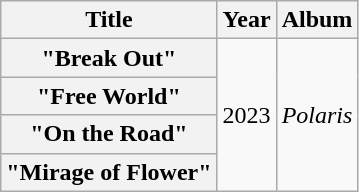<table class="wikitable plainrowheaders" style="text-align:center">
<tr>
<th scope="col">Title</th>
<th scope="col">Year</th>
<th scope="col">Album</th>
</tr>
<tr>
<th scope="row">"Break Out"</th>
<td rowspan="4">2023</td>
<td rowspan="4"><em>Polaris</em></td>
</tr>
<tr>
<th scope="row">"Free World"</th>
</tr>
<tr>
<th scope="row">"On the Road"</th>
</tr>
<tr>
<th scope="row">"Mirage of Flower"</th>
</tr>
</table>
